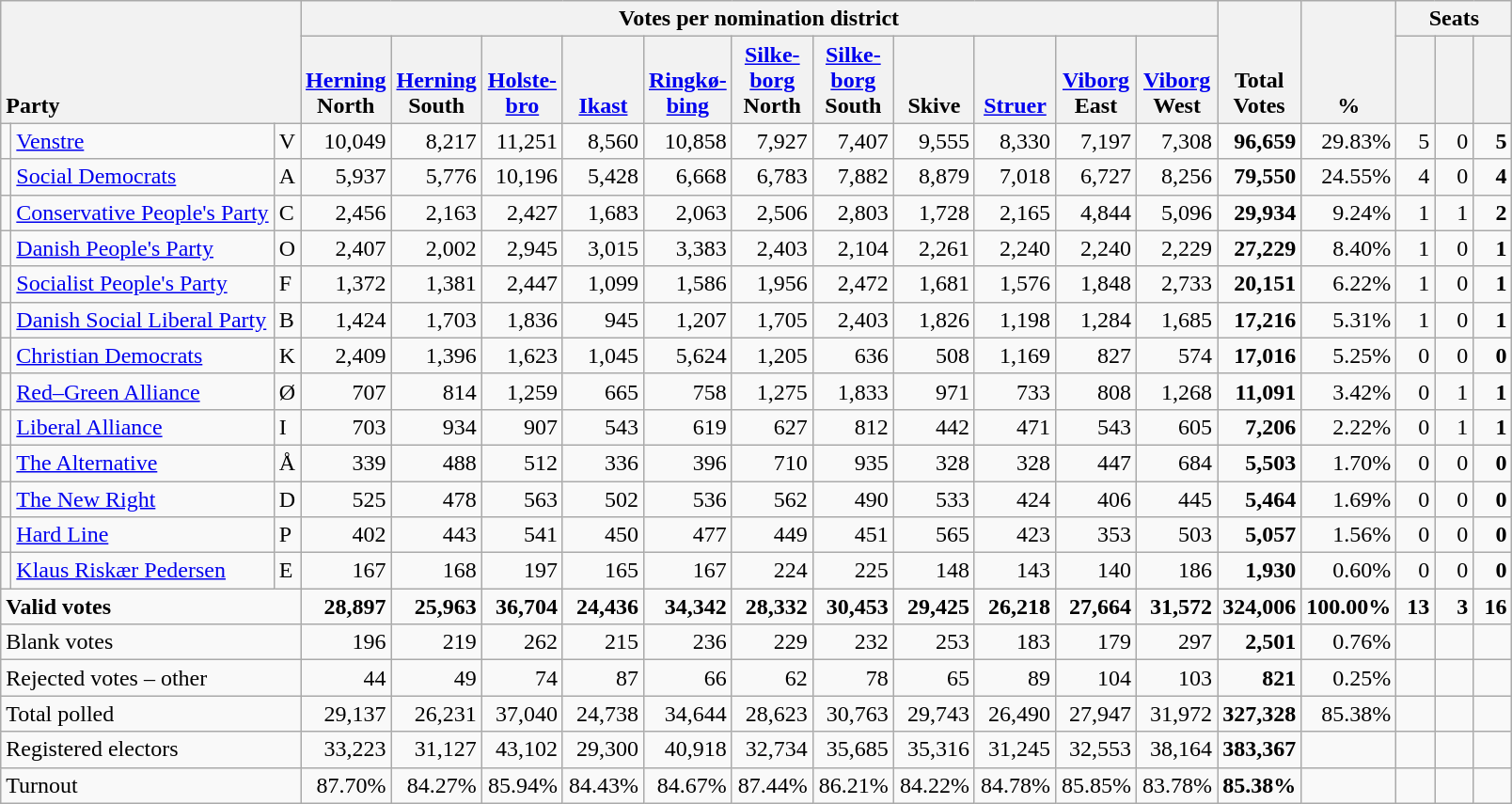<table class="wikitable" border="1" style="text-align:right;">
<tr>
<th style="text-align:left;" valign=bottom rowspan=2 colspan=3>Party</th>
<th colspan=11>Votes per nomination district</th>
<th align=center valign=bottom rowspan=2 width="50">Total Votes</th>
<th align=center valign=bottom rowspan=2 width="50">%</th>
<th colspan=3>Seats</th>
</tr>
<tr>
<th align=center valign=bottom width="50"><a href='#'>Herning</a> North</th>
<th align=center valign=bottom width="50"><a href='#'>Herning</a> South</th>
<th align=center valign=bottom width="50"><a href='#'>Holste- bro</a></th>
<th align=center valign=bottom width="50"><a href='#'>Ikast</a></th>
<th align=center valign=bottom width="50"><a href='#'>Ringkø- bing</a></th>
<th align=center valign=bottom width="50"><a href='#'>Silke- borg</a> North</th>
<th align=center valign=bottom width="50"><a href='#'>Silke- borg</a> South</th>
<th align=center valign=bottom width="50">Skive</th>
<th align=center valign=bottom width="50"><a href='#'>Struer</a></th>
<th align=center valign=bottom width="50"><a href='#'>Viborg</a> East</th>
<th align=center valign=bottom width="50"><a href='#'>Viborg</a> West</th>
<th align=center valign=bottom width="20"><small></small></th>
<th align=center valign=bottom width="20"><small><a href='#'></a></small></th>
<th align=center valign=bottom width="20"><small></small></th>
</tr>
<tr>
<td></td>
<td align=left><a href='#'>Venstre</a></td>
<td align=left>V</td>
<td>10,049</td>
<td>8,217</td>
<td>11,251</td>
<td>8,560</td>
<td>10,858</td>
<td>7,927</td>
<td>7,407</td>
<td>9,555</td>
<td>8,330</td>
<td>7,197</td>
<td>7,308</td>
<td><strong>96,659</strong></td>
<td>29.83%</td>
<td>5</td>
<td>0</td>
<td><strong>5</strong></td>
</tr>
<tr>
<td></td>
<td align=left><a href='#'>Social Democrats</a></td>
<td align=left>A</td>
<td>5,937</td>
<td>5,776</td>
<td>10,196</td>
<td>5,428</td>
<td>6,668</td>
<td>6,783</td>
<td>7,882</td>
<td>8,879</td>
<td>7,018</td>
<td>6,727</td>
<td>8,256</td>
<td><strong>79,550</strong></td>
<td>24.55%</td>
<td>4</td>
<td>0</td>
<td><strong>4</strong></td>
</tr>
<tr>
<td></td>
<td align=left style="white-space: nowrap;"><a href='#'>Conservative People's Party</a></td>
<td align=left>C</td>
<td>2,456</td>
<td>2,163</td>
<td>2,427</td>
<td>1,683</td>
<td>2,063</td>
<td>2,506</td>
<td>2,803</td>
<td>1,728</td>
<td>2,165</td>
<td>4,844</td>
<td>5,096</td>
<td><strong>29,934</strong></td>
<td>9.24%</td>
<td>1</td>
<td>1</td>
<td><strong>2</strong></td>
</tr>
<tr>
<td></td>
<td align=left><a href='#'>Danish People's Party</a></td>
<td align=left>O</td>
<td>2,407</td>
<td>2,002</td>
<td>2,945</td>
<td>3,015</td>
<td>3,383</td>
<td>2,403</td>
<td>2,104</td>
<td>2,261</td>
<td>2,240</td>
<td>2,240</td>
<td>2,229</td>
<td><strong>27,229</strong></td>
<td>8.40%</td>
<td>1</td>
<td>0</td>
<td><strong>1</strong></td>
</tr>
<tr>
<td></td>
<td align=left><a href='#'>Socialist People's Party</a></td>
<td align=left>F</td>
<td>1,372</td>
<td>1,381</td>
<td>2,447</td>
<td>1,099</td>
<td>1,586</td>
<td>1,956</td>
<td>2,472</td>
<td>1,681</td>
<td>1,576</td>
<td>1,848</td>
<td>2,733</td>
<td><strong>20,151</strong></td>
<td>6.22%</td>
<td>1</td>
<td>0</td>
<td><strong>1</strong></td>
</tr>
<tr>
<td></td>
<td align=left><a href='#'>Danish Social Liberal Party</a></td>
<td align=left>B</td>
<td>1,424</td>
<td>1,703</td>
<td>1,836</td>
<td>945</td>
<td>1,207</td>
<td>1,705</td>
<td>2,403</td>
<td>1,826</td>
<td>1,198</td>
<td>1,284</td>
<td>1,685</td>
<td><strong>17,216</strong></td>
<td>5.31%</td>
<td>1</td>
<td>0</td>
<td><strong>1</strong></td>
</tr>
<tr>
<td></td>
<td align=left><a href='#'>Christian Democrats</a></td>
<td align=left>K</td>
<td>2,409</td>
<td>1,396</td>
<td>1,623</td>
<td>1,045</td>
<td>5,624</td>
<td>1,205</td>
<td>636</td>
<td>508</td>
<td>1,169</td>
<td>827</td>
<td>574</td>
<td><strong>17,016</strong></td>
<td>5.25%</td>
<td>0</td>
<td>0</td>
<td><strong>0</strong></td>
</tr>
<tr>
<td></td>
<td align=left><a href='#'>Red–Green Alliance</a></td>
<td align=left>Ø</td>
<td>707</td>
<td>814</td>
<td>1,259</td>
<td>665</td>
<td>758</td>
<td>1,275</td>
<td>1,833</td>
<td>971</td>
<td>733</td>
<td>808</td>
<td>1,268</td>
<td><strong>11,091</strong></td>
<td>3.42%</td>
<td>0</td>
<td>1</td>
<td><strong>1</strong></td>
</tr>
<tr>
<td></td>
<td align=left><a href='#'>Liberal Alliance</a></td>
<td align=left>I</td>
<td>703</td>
<td>934</td>
<td>907</td>
<td>543</td>
<td>619</td>
<td>627</td>
<td>812</td>
<td>442</td>
<td>471</td>
<td>543</td>
<td>605</td>
<td><strong>7,206</strong></td>
<td>2.22%</td>
<td>0</td>
<td>1</td>
<td><strong>1</strong></td>
</tr>
<tr>
<td></td>
<td align=left><a href='#'>The Alternative</a></td>
<td align=left>Å</td>
<td>339</td>
<td>488</td>
<td>512</td>
<td>336</td>
<td>396</td>
<td>710</td>
<td>935</td>
<td>328</td>
<td>328</td>
<td>447</td>
<td>684</td>
<td><strong>5,503</strong></td>
<td>1.70%</td>
<td>0</td>
<td>0</td>
<td><strong>0</strong></td>
</tr>
<tr>
<td></td>
<td align=left><a href='#'>The New Right</a></td>
<td align=left>D</td>
<td>525</td>
<td>478</td>
<td>563</td>
<td>502</td>
<td>536</td>
<td>562</td>
<td>490</td>
<td>533</td>
<td>424</td>
<td>406</td>
<td>445</td>
<td><strong>5,464</strong></td>
<td>1.69%</td>
<td>0</td>
<td>0</td>
<td><strong>0</strong></td>
</tr>
<tr>
<td></td>
<td align=left><a href='#'>Hard Line</a></td>
<td align=left>P</td>
<td>402</td>
<td>443</td>
<td>541</td>
<td>450</td>
<td>477</td>
<td>449</td>
<td>451</td>
<td>565</td>
<td>423</td>
<td>353</td>
<td>503</td>
<td><strong>5,057</strong></td>
<td>1.56%</td>
<td>0</td>
<td>0</td>
<td><strong>0</strong></td>
</tr>
<tr>
<td></td>
<td align=left><a href='#'>Klaus Riskær Pedersen</a></td>
<td align=left>E</td>
<td>167</td>
<td>168</td>
<td>197</td>
<td>165</td>
<td>167</td>
<td>224</td>
<td>225</td>
<td>148</td>
<td>143</td>
<td>140</td>
<td>186</td>
<td><strong>1,930</strong></td>
<td>0.60%</td>
<td>0</td>
<td>0</td>
<td><strong>0</strong></td>
</tr>
<tr style="font-weight:bold">
<td align=left colspan=3>Valid votes</td>
<td>28,897</td>
<td>25,963</td>
<td>36,704</td>
<td>24,436</td>
<td>34,342</td>
<td>28,332</td>
<td>30,453</td>
<td>29,425</td>
<td>26,218</td>
<td>27,664</td>
<td>31,572</td>
<td>324,006</td>
<td>100.00%</td>
<td>13</td>
<td>3</td>
<td>16</td>
</tr>
<tr>
<td align=left colspan=3>Blank votes</td>
<td>196</td>
<td>219</td>
<td>262</td>
<td>215</td>
<td>236</td>
<td>229</td>
<td>232</td>
<td>253</td>
<td>183</td>
<td>179</td>
<td>297</td>
<td><strong>2,501</strong></td>
<td>0.76%</td>
<td></td>
<td></td>
<td></td>
</tr>
<tr>
<td align=left colspan=3>Rejected votes – other</td>
<td>44</td>
<td>49</td>
<td>74</td>
<td>87</td>
<td>66</td>
<td>62</td>
<td>78</td>
<td>65</td>
<td>89</td>
<td>104</td>
<td>103</td>
<td><strong>821</strong></td>
<td>0.25%</td>
<td></td>
<td></td>
<td></td>
</tr>
<tr>
<td align=left colspan=3>Total polled</td>
<td>29,137</td>
<td>26,231</td>
<td>37,040</td>
<td>24,738</td>
<td>34,644</td>
<td>28,623</td>
<td>30,763</td>
<td>29,743</td>
<td>26,490</td>
<td>27,947</td>
<td>31,972</td>
<td><strong>327,328</strong></td>
<td>85.38%</td>
<td></td>
<td></td>
<td></td>
</tr>
<tr>
<td align=left colspan=3>Registered electors</td>
<td>33,223</td>
<td>31,127</td>
<td>43,102</td>
<td>29,300</td>
<td>40,918</td>
<td>32,734</td>
<td>35,685</td>
<td>35,316</td>
<td>31,245</td>
<td>32,553</td>
<td>38,164</td>
<td><strong>383,367</strong></td>
<td></td>
<td></td>
<td></td>
<td></td>
</tr>
<tr>
<td align=left colspan=3>Turnout</td>
<td>87.70%</td>
<td>84.27%</td>
<td>85.94%</td>
<td>84.43%</td>
<td>84.67%</td>
<td>87.44%</td>
<td>86.21%</td>
<td>84.22%</td>
<td>84.78%</td>
<td>85.85%</td>
<td>83.78%</td>
<td><strong>85.38%</strong></td>
<td></td>
<td></td>
<td></td>
<td></td>
</tr>
</table>
